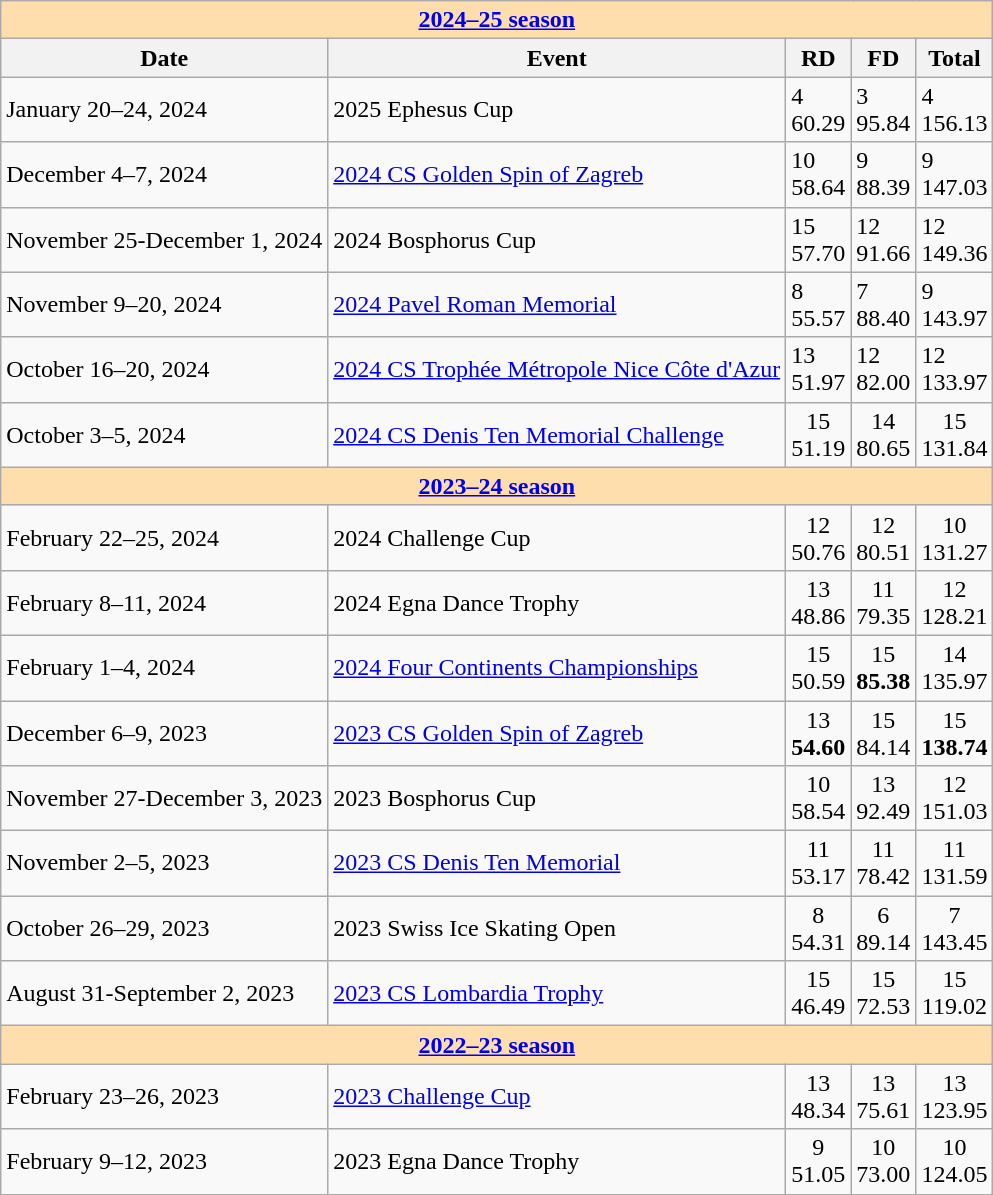<table class="wikitable">
<tr>
<td style="background-color: #ffdead; " colspan=5 align=center><a href='#'><strong>2024–25 season</strong></a></td>
</tr>
<tr>
<th>Date</th>
<th>Event</th>
<th>RD</th>
<th>FD</th>
<th>Total</th>
</tr>
<tr>
<td>January 20–24, 2024</td>
<td>2025 Ephesus Cup</td>
<td>4<br>60.29</td>
<td>3<br>95.84</td>
<td>4<br>156.13</td>
</tr>
<tr>
<td>December 4–7, 2024</td>
<td><a href='#'>2024 CS Golden Spin of Zagreb</a></td>
<td>10<br>58.64</td>
<td>9<br>88.39</td>
<td>9<br>147.03</td>
</tr>
<tr>
<td>November 25-December 1, 2024</td>
<td>2024 Bosphorus Cup</td>
<td>15<br>57.70</td>
<td>12<br>91.66</td>
<td>12<br>149.36</td>
</tr>
<tr>
<td>November 9–20, 2024</td>
<td><a href='#'>2024 Pavel Roman Memorial</a></td>
<td>8<br>55.57</td>
<td>7<br>88.40</td>
<td>9<br>143.97</td>
</tr>
<tr>
<td>October 16–20, 2024</td>
<td><a href='#'>2024 CS Trophée Métropole Nice Côte d'Azur</a></td>
<td>13<br>51.97</td>
<td>12<br>82.00</td>
<td>12<br>133.97</td>
</tr>
<tr>
<td>October 3–5, 2024</td>
<td><a href='#'>2024 CS Denis Ten Memorial Challenge</a></td>
<td align=center>15 <br> 51.19</td>
<td align=center>14 <br> 80.65</td>
<td align=center>15 <br> 131.84</td>
</tr>
<tr>
<td style="background-color: #ffdead; " colspan=5 align=center><a href='#'><strong>2023–24 season</strong></a></td>
</tr>
<tr>
<td>February 22–25, 2024</td>
<td>2024 Challenge Cup</td>
<td align=center>12 <br> 50.76</td>
<td align=center>12 <br> 80.51</td>
<td align=center>10 <br> 131.27</td>
</tr>
<tr>
<td>February 8–11, 2024</td>
<td>2024 Egna Dance Trophy</td>
<td align=center>13 <br> 48.86</td>
<td align=center>11 <br> 79.35</td>
<td align=center>12 <br> 128.21</td>
</tr>
<tr>
<td>February 1–4, 2024</td>
<td><a href='#'>2024 Four Continents Championships</a></td>
<td align=center>15 <br> 50.59</td>
<td align=center>15 <br> <strong>85.38</strong></td>
<td align=center>14 <br> 135.97</td>
</tr>
<tr>
<td>December 6–9, 2023</td>
<td><a href='#'>2023 CS Golden Spin of Zagreb</a></td>
<td align=center>13 <br> <strong>54.60</strong></td>
<td align=center>15 <br> 84.14</td>
<td align=center>15 <br> <strong>138.74</strong></td>
</tr>
<tr>
<td>November 27-December 3, 2023</td>
<td>2023 Bosphorus Cup</td>
<td align=center>10 <br> 58.54</td>
<td align=center>13 <br> 92.49</td>
<td align=center>12 <br> 151.03</td>
</tr>
<tr>
<td>November 2–5, 2023</td>
<td><a href='#'>2023 CS Denis Ten Memorial</a></td>
<td align=center>11 <br> 53.17</td>
<td align=center>11 <br> 78.42</td>
<td align=center>11 <br> 131.59</td>
</tr>
<tr>
<td>October 26–29, 2023</td>
<td>2023 Swiss Ice Skating Open</td>
<td align=center>8 <br> 54.31</td>
<td align=center>6 <br> 89.14</td>
<td align=center>7 <br> 143.45</td>
</tr>
<tr>
<td>August 31-September 2, 2023</td>
<td><a href='#'>2023 CS Lombardia Trophy</a></td>
<td align=center>15 <br> 46.49</td>
<td align=center>15 <br> 72.53</td>
<td align=center>15 <br> 119.02</td>
</tr>
<tr>
<td style="background-color: #ffdead; " colspan=5 align=center><a href='#'><strong>2022–23 season</strong></a></td>
</tr>
<tr>
<td>February 23–26, 2023</td>
<td><a href='#'>2023 Challenge Cup</a></td>
<td align=center>13 <br> 48.34</td>
<td align=center>13 <br> 75.61</td>
<td align=center>13 <br> 123.95</td>
</tr>
<tr>
<td>February 9–12, 2023</td>
<td>2023 Egna Dance Trophy</td>
<td align=center>9 <br> 51.05</td>
<td align=center>10 <br> 73.00</td>
<td align=center>10 <br> 124.05</td>
</tr>
</table>
